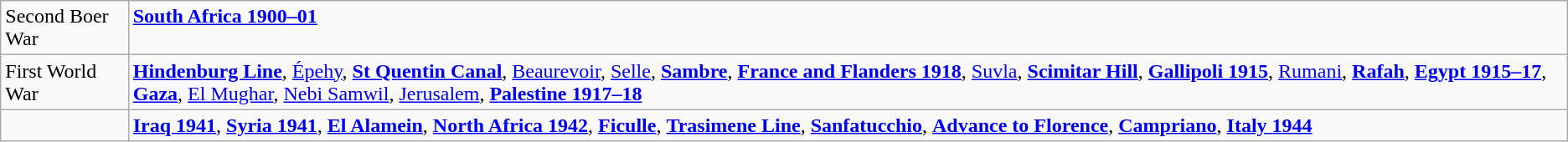<table class="wikitable">
<tr valign=top>
<td>Second Boer War</td>
<td><strong><a href='#'>South Africa 1900–01</a></strong></td>
</tr>
<tr valign=top>
<td>First World War</td>
<td><strong><a href='#'>Hindenburg Line</a></strong>, <a href='#'>Épehy</a>, <strong><a href='#'>St Quentin Canal</a></strong>, <a href='#'>Beaurevoir</a>, <a href='#'>Selle</a>, <strong><a href='#'>Sambre</a></strong>, <strong><a href='#'>France and Flanders 1918</a></strong>, <a href='#'>Suvla</a>, <strong><a href='#'>Scimitar Hill</a></strong>, <strong><a href='#'>Gallipoli 1915</a></strong>, <a href='#'>Rumani</a>, <strong><a href='#'>Rafah</a></strong>, <strong><a href='#'>Egypt 1915–17</a></strong>, <strong><a href='#'>Gaza</a></strong>, <a href='#'>El Mughar</a>, <a href='#'>Nebi Samwil</a>, <a href='#'>Jerusalem</a>, <strong><a href='#'>Palestine 1917–18</a></strong></td>
</tr>
<tr valign=top>
<td></td>
<td><strong><a href='#'>Iraq 1941</a></strong>, <strong><a href='#'>Syria 1941</a></strong>, <strong><a href='#'>El Alamein</a></strong>, <strong><a href='#'>North Africa 1942</a></strong>, <strong><a href='#'>Ficulle</a></strong>, <strong><a href='#'>Trasimene Line</a></strong>, <strong><a href='#'>Sanfatucchio</a></strong>, <strong><a href='#'>Advance to Florence</a></strong>, <strong><a href='#'>Campriano</a></strong>, <strong><a href='#'>Italy 1944</a></strong></td>
</tr>
</table>
